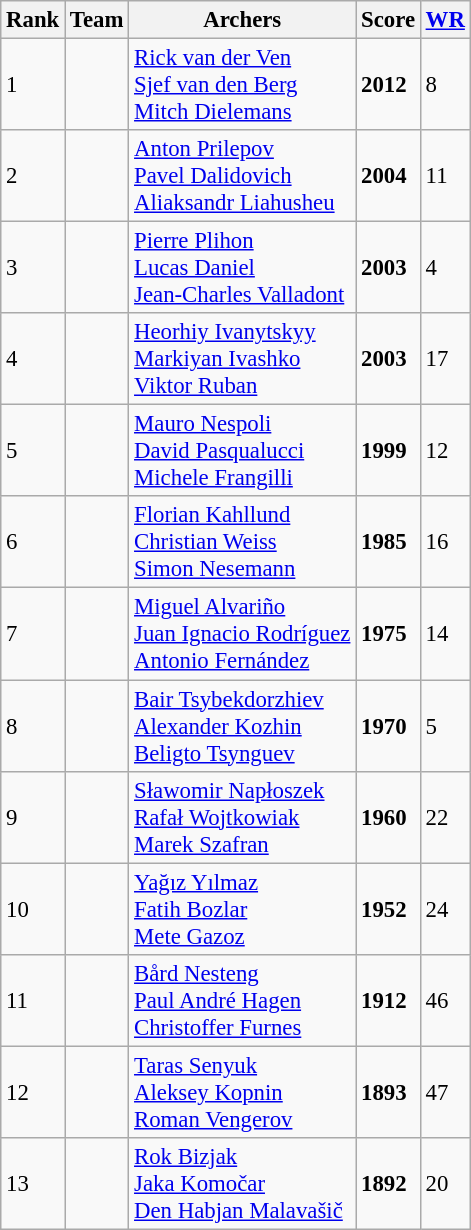<table class="wikitable sortable" style="font-size:95%; text-align:left;">
<tr>
<th>Rank</th>
<th>Team</th>
<th>Archers</th>
<th>Score</th>
<th><a href='#'>WR</a></th>
</tr>
<tr>
<td>1</td>
<td></td>
<td><a href='#'>Rick van der Ven</a><br><a href='#'>Sjef van den Berg</a><br><a href='#'>Mitch Dielemans</a></td>
<td><strong>2012</strong></td>
<td>8</td>
</tr>
<tr>
<td>2</td>
<td></td>
<td><a href='#'>Anton Prilepov</a><br><a href='#'>Pavel Dalidovich</a><br><a href='#'>Aliaksandr Liahusheu</a></td>
<td><strong>2004</strong></td>
<td>11</td>
</tr>
<tr>
<td>3</td>
<td></td>
<td><a href='#'>Pierre Plihon</a><br><a href='#'>Lucas Daniel</a><br><a href='#'>Jean-Charles Valladont</a></td>
<td><strong>2003</strong></td>
<td>4</td>
</tr>
<tr>
<td>4</td>
<td></td>
<td><a href='#'>Heorhiy Ivanytskyy</a><br><a href='#'>Markiyan Ivashko</a><br><a href='#'>Viktor Ruban</a></td>
<td><strong>2003</strong></td>
<td>17</td>
</tr>
<tr>
<td>5</td>
<td></td>
<td><a href='#'>Mauro Nespoli</a><br><a href='#'>David Pasqualucci</a><br><a href='#'>Michele Frangilli</a></td>
<td><strong> 1999</strong></td>
<td>12</td>
</tr>
<tr>
<td>6</td>
<td></td>
<td><a href='#'>Florian Kahllund</a><br><a href='#'>Christian Weiss</a><br><a href='#'>Simon Nesemann</a></td>
<td><strong>1985</strong></td>
<td>16</td>
</tr>
<tr>
<td>7</td>
<td></td>
<td><a href='#'>Miguel Alvariño</a><br><a href='#'>Juan Ignacio Rodríguez</a><br><a href='#'>Antonio Fernández</a></td>
<td><strong> 1975</strong></td>
<td>14</td>
</tr>
<tr>
<td>8</td>
<td></td>
<td><a href='#'>Bair Tsybekdorzhiev</a><br><a href='#'>Alexander Kozhin</a><br><a href='#'>Beligto Tsynguev</a></td>
<td><strong>1970</strong></td>
<td>5</td>
</tr>
<tr>
<td>9</td>
<td></td>
<td><a href='#'>Sławomir Napłoszek</a><br><a href='#'>Rafał Wojtkowiak</a><br><a href='#'>Marek Szafran</a></td>
<td><strong>1960</strong></td>
<td>22</td>
</tr>
<tr>
<td>10</td>
<td></td>
<td><a href='#'>Yağız Yılmaz</a><br><a href='#'>Fatih Bozlar</a><br><a href='#'>Mete Gazoz</a></td>
<td><strong>1952</strong></td>
<td>24</td>
</tr>
<tr>
<td>11</td>
<td></td>
<td><a href='#'>Bård Nesteng</a><br><a href='#'>Paul André Hagen</a><br><a href='#'>Christoffer Furnes</a></td>
<td><strong> 1912</strong></td>
<td>46</td>
</tr>
<tr>
<td>12</td>
<td></td>
<td><a href='#'>Taras Senyuk</a><br><a href='#'>Aleksey Kopnin</a><br><a href='#'>Roman Vengerov</a></td>
<td><strong> 1893</strong></td>
<td>47</td>
</tr>
<tr>
<td>13</td>
<td></td>
<td><a href='#'>Rok Bizjak</a><br><a href='#'>Jaka Komočar</a><br><a href='#'>Den Habjan Malavašič</a></td>
<td><strong>1892</strong></td>
<td>20</td>
</tr>
</table>
